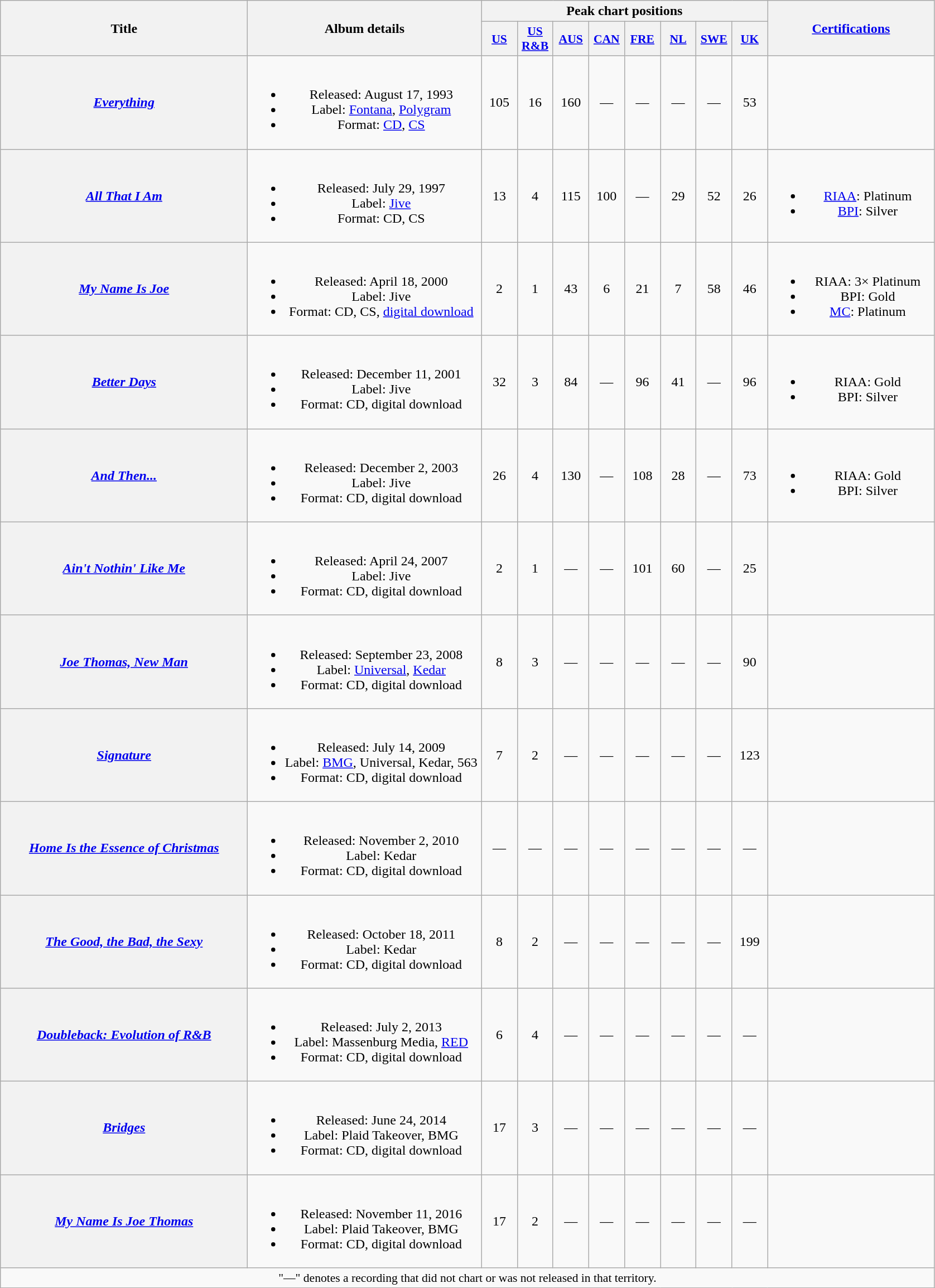<table class="wikitable plainrowheaders" style="text-align:center;">
<tr>
<th scope="col" rowspan="2" style="width:18em;">Title</th>
<th scope="col" rowspan="2" style="width:17em;">Album details</th>
<th scope="col" colspan="8">Peak chart positions</th>
<th scope="col" rowspan="2" style="width:12em;"><a href='#'>Certifications</a></th>
</tr>
<tr>
<th scope="col" style="width:2.5em;font-size:90%;"><a href='#'>US</a><br></th>
<th scope="col" style="width:2.5em;font-size:90%;"><a href='#'>US<br>R&B</a><br></th>
<th scope="col" style="width:2.5em;font-size:90%;"><a href='#'>AUS</a><br></th>
<th scope="col" style="width:2.5em;font-size:90%;"><a href='#'>CAN</a><br></th>
<th scope="col" style="width:2.5em;font-size:90%;"><a href='#'>FRE</a><br></th>
<th scope="col" style="width:2.5em;font-size:90%;"><a href='#'>NL</a><br></th>
<th scope="col" style="width:2.5em;font-size:90%;"><a href='#'>SWE</a><br></th>
<th scope="col" style="width:2.5em;font-size:90%;"><a href='#'>UK</a><br></th>
</tr>
<tr>
<th scope="row"><em><a href='#'>Everything</a></em></th>
<td><br><ul><li>Released: August 17, 1993</li><li>Label: <a href='#'>Fontana</a>, <a href='#'>Polygram</a></li><li>Format: <a href='#'>CD</a>, <a href='#'>CS</a></li></ul></td>
<td>105</td>
<td>16</td>
<td>160</td>
<td>—</td>
<td>—</td>
<td>—</td>
<td>—</td>
<td>53</td>
<td></td>
</tr>
<tr>
<th scope="row"><em><a href='#'>All That I Am</a></em></th>
<td><br><ul><li>Released: July 29, 1997</li><li>Label: <a href='#'>Jive</a></li><li>Format: CD, CS</li></ul></td>
<td>13</td>
<td>4</td>
<td>115</td>
<td>100</td>
<td>—</td>
<td>29</td>
<td>52</td>
<td>26</td>
<td><br><ul><li><a href='#'>RIAA</a>: Platinum</li><li><a href='#'>BPI</a>: Silver</li></ul></td>
</tr>
<tr>
<th scope="row"><em><a href='#'>My Name Is Joe</a></em></th>
<td><br><ul><li>Released: April 18, 2000</li><li>Label: Jive</li><li>Format: CD, CS, <a href='#'>digital download</a></li></ul></td>
<td>2</td>
<td>1</td>
<td>43</td>
<td>6</td>
<td>21</td>
<td>7</td>
<td>58</td>
<td>46</td>
<td><br><ul><li>RIAA: 3× Platinum</li><li>BPI: Gold</li><li><a href='#'>MC</a>: Platinum</li></ul></td>
</tr>
<tr>
<th scope="row"><em><a href='#'>Better Days</a></em></th>
<td><br><ul><li>Released: December 11, 2001</li><li>Label: Jive</li><li>Format: CD, digital download</li></ul></td>
<td>32</td>
<td>3</td>
<td>84</td>
<td>—</td>
<td>96</td>
<td>41</td>
<td>—</td>
<td>96</td>
<td><br><ul><li>RIAA: Gold</li><li>BPI: Silver</li></ul></td>
</tr>
<tr>
<th scope="row"><em><a href='#'>And Then...</a></em></th>
<td><br><ul><li>Released: December 2, 2003</li><li>Label: Jive</li><li>Format: CD, digital download</li></ul></td>
<td>26</td>
<td>4</td>
<td>130</td>
<td>—</td>
<td>108</td>
<td>28</td>
<td>—</td>
<td>73</td>
<td><br><ul><li>RIAA: Gold</li><li>BPI: Silver</li></ul></td>
</tr>
<tr>
<th scope="row"><em><a href='#'>Ain't Nothin' Like Me</a></em></th>
<td><br><ul><li>Released: April 24, 2007</li><li>Label: Jive</li><li>Format: CD, digital download</li></ul></td>
<td>2</td>
<td>1</td>
<td>—</td>
<td>—</td>
<td>101</td>
<td>60</td>
<td>—</td>
<td>25</td>
<td></td>
</tr>
<tr>
<th scope="row"><em><a href='#'>Joe Thomas, New Man</a></em></th>
<td><br><ul><li>Released: September 23, 2008</li><li>Label: <a href='#'>Universal</a>, <a href='#'>Kedar</a></li><li>Format: CD, digital download</li></ul></td>
<td>8</td>
<td>3</td>
<td>—</td>
<td>—</td>
<td>—</td>
<td>—</td>
<td>—</td>
<td>90</td>
<td></td>
</tr>
<tr>
<th scope="row"><em><a href='#'>Signature</a></em></th>
<td><br><ul><li>Released: July 14, 2009</li><li>Label: <a href='#'>BMG</a>, Universal, Kedar, 563</li><li>Format: CD, digital download</li></ul></td>
<td>7</td>
<td>2</td>
<td>—</td>
<td>—</td>
<td>—</td>
<td>—</td>
<td>—</td>
<td>123</td>
<td></td>
</tr>
<tr>
<th scope="row"><em><a href='#'>Home Is the Essence of Christmas</a></em></th>
<td><br><ul><li>Released: November 2, 2010</li><li>Label: Kedar</li><li>Format: CD, digital download</li></ul></td>
<td>—</td>
<td>—</td>
<td>—</td>
<td>—</td>
<td>—</td>
<td>—</td>
<td>—</td>
<td>—</td>
<td></td>
</tr>
<tr>
<th scope="row"><em><a href='#'>The Good, the Bad, the Sexy</a></em></th>
<td><br><ul><li>Released: October 18, 2011</li><li>Label: Kedar</li><li>Format: CD, digital download</li></ul></td>
<td>8</td>
<td>2</td>
<td>—</td>
<td>—</td>
<td>—</td>
<td>—</td>
<td>—</td>
<td>199</td>
<td></td>
</tr>
<tr>
<th scope="row"><em><a href='#'>Doubleback: Evolution of R&B</a></em></th>
<td><br><ul><li>Released: July 2, 2013</li><li>Label: Massenburg Media, <a href='#'>RED</a></li><li>Format: CD, digital download</li></ul></td>
<td>6</td>
<td>4</td>
<td>—</td>
<td>—</td>
<td>—</td>
<td>—</td>
<td>—</td>
<td>—</td>
<td></td>
</tr>
<tr>
<th scope="row"><em><a href='#'>Bridges</a></em></th>
<td><br><ul><li>Released: June 24, 2014</li><li>Label: Plaid Takeover, BMG</li><li>Format: CD, digital download</li></ul></td>
<td>17</td>
<td>3</td>
<td>—</td>
<td>—</td>
<td>—</td>
<td>—</td>
<td>—</td>
<td>—</td>
<td></td>
</tr>
<tr>
<th scope="row"><em><a href='#'>My Name Is Joe Thomas</a></em></th>
<td><br><ul><li>Released: November 11, 2016</li><li>Label: Plaid Takeover, BMG</li><li>Format: CD, digital download</li></ul></td>
<td>17</td>
<td>2</td>
<td>—</td>
<td>—</td>
<td>—</td>
<td>—</td>
<td>—</td>
<td>—</td>
<td></td>
</tr>
<tr>
<td colspan="14" style="font-size:90%">"—" denotes a recording that did not chart or was not released in that territory.</td>
</tr>
</table>
